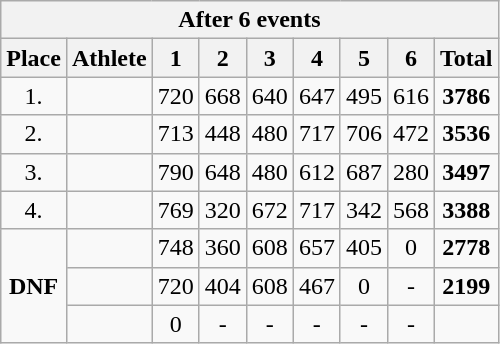<table class=wikitable style="text-align:center">
<tr>
<th colspan=9><strong>After 6 events</strong></th>
</tr>
<tr>
<th>Place</th>
<th>Athlete</th>
<th>1</th>
<th>2</th>
<th>3</th>
<th>4</th>
<th>5</th>
<th>6</th>
<th>Total</th>
</tr>
<tr>
<td width=30>1.</td>
<td align=left></td>
<td>720</td>
<td>668</td>
<td>640</td>
<td>647</td>
<td>495</td>
<td>616</td>
<td><strong>3786</strong></td>
</tr>
<tr>
<td>2.</td>
<td align=left></td>
<td>713</td>
<td>448</td>
<td>480</td>
<td>717</td>
<td>706</td>
<td>472</td>
<td><strong>3536</strong></td>
</tr>
<tr>
<td>3.</td>
<td align=left></td>
<td>790</td>
<td>648</td>
<td>480</td>
<td>612</td>
<td>687</td>
<td>280</td>
<td><strong>3497</strong></td>
</tr>
<tr>
<td>4.</td>
<td align=left></td>
<td>769</td>
<td>320</td>
<td>672</td>
<td>717</td>
<td>342</td>
<td>568</td>
<td><strong>3388</strong></td>
</tr>
<tr>
<td rowspan=3><strong>DNF</strong></td>
<td align=left></td>
<td>748</td>
<td>360</td>
<td>608</td>
<td>657</td>
<td>405</td>
<td>0</td>
<td><strong>2778</strong></td>
</tr>
<tr>
<td align=left></td>
<td>720</td>
<td>404</td>
<td>608</td>
<td>467</td>
<td>0</td>
<td>-</td>
<td><strong>2199</strong></td>
</tr>
<tr>
<td align=left></td>
<td>0</td>
<td>-</td>
<td>-</td>
<td>-</td>
<td>-</td>
<td>-</td>
<td></td>
</tr>
</table>
